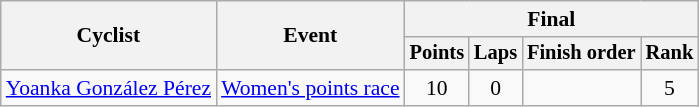<table class="wikitable" style="font-size:90%">
<tr>
<th rowspan="2">Cyclist</th>
<th rowspan="2">Event</th>
<th colspan=4>Final</th>
</tr>
<tr style="font-size:95%">
<th>Points</th>
<th>Laps</th>
<th>Finish order</th>
<th>Rank</th>
</tr>
<tr align=center>
<td align=left><a href='#'>Yoanka González Pérez</a></td>
<td align=left><a href='#'>Women's points race</a></td>
<td>10</td>
<td>0</td>
<td></td>
<td>5</td>
</tr>
</table>
